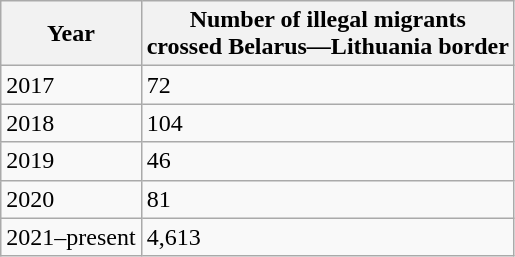<table class="wikitable">
<tr>
<th>Year</th>
<th>Number of illegal migrants<br>crossed Belarus—Lithuania border</th>
</tr>
<tr>
<td>2017</td>
<td>72</td>
</tr>
<tr>
<td>2018</td>
<td>104</td>
</tr>
<tr>
<td>2019</td>
<td>46</td>
</tr>
<tr>
<td>2020</td>
<td>81</td>
</tr>
<tr>
<td>2021–present</td>
<td>4,613</td>
</tr>
</table>
